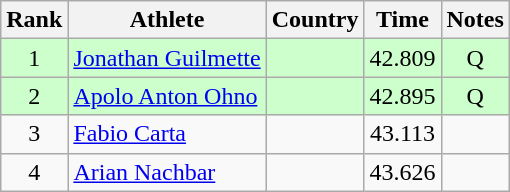<table class="wikitable sortable" style="text-align:center">
<tr>
<th>Rank</th>
<th>Athlete</th>
<th>Country</th>
<th>Time</th>
<th>Notes</th>
</tr>
<tr bgcolor=ccffcc>
<td>1</td>
<td align=left><a href='#'>Jonathan Guilmette</a></td>
<td align=left></td>
<td>42.809</td>
<td>Q</td>
</tr>
<tr bgcolor=ccffcc>
<td>2</td>
<td align=left><a href='#'>Apolo Anton Ohno</a></td>
<td align=left></td>
<td>42.895</td>
<td>Q</td>
</tr>
<tr>
<td>3</td>
<td align=left><a href='#'>Fabio Carta</a></td>
<td align=left></td>
<td>43.113</td>
<td></td>
</tr>
<tr>
<td>4</td>
<td align=left><a href='#'>Arian Nachbar</a></td>
<td align=left></td>
<td>43.626</td>
<td></td>
</tr>
</table>
